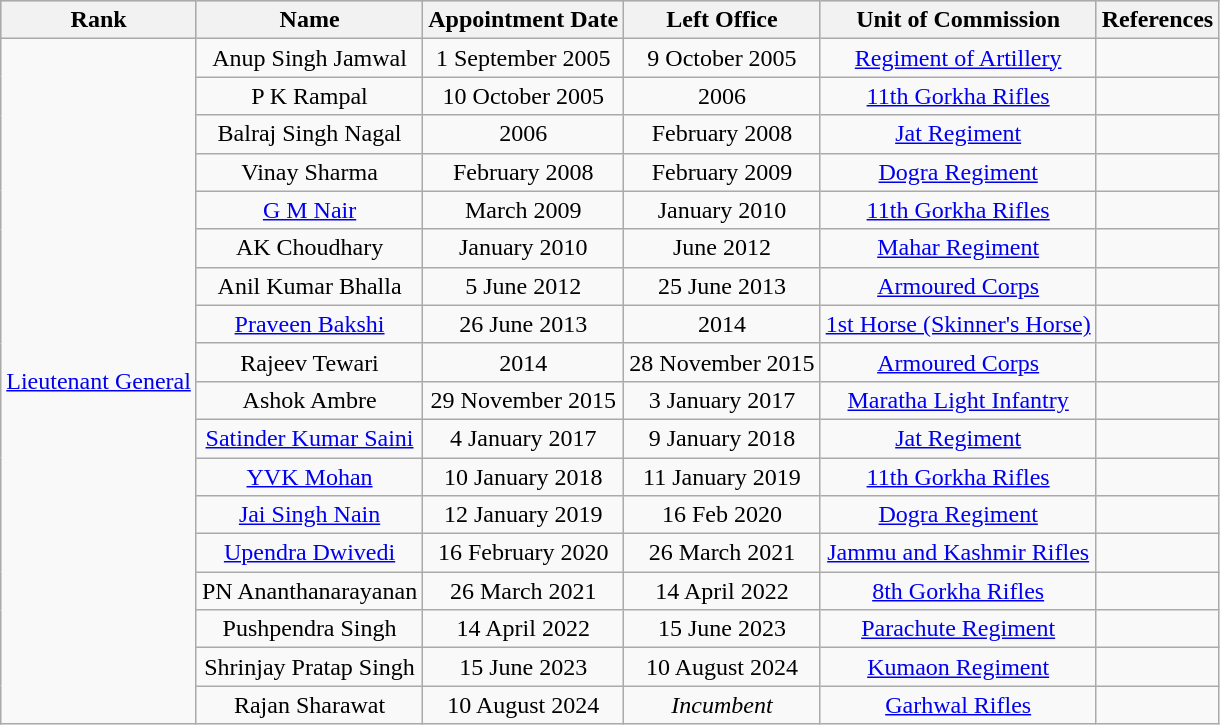<table class="wikitable sortable" style="text-align:center">
<tr style="background:#cccccc">
<th>Rank</th>
<th>Name</th>
<th>Appointment Date</th>
<th>Left Office</th>
<th>Unit of Commission</th>
<th>References</th>
</tr>
<tr>
<td rowspan="21"><a href='#'>Lieutenant General</a></td>
<td>Anup Singh Jamwal</td>
<td>1 September 2005</td>
<td>9 October 2005</td>
<td><a href='#'>Regiment of Artillery</a></td>
<td></td>
</tr>
<tr>
<td>P K Rampal</td>
<td>10 October 2005</td>
<td>2006</td>
<td><a href='#'>11th Gorkha Rifles</a></td>
<td></td>
</tr>
<tr>
<td>Balraj Singh Nagal</td>
<td>2006</td>
<td>February 2008</td>
<td><a href='#'>Jat Regiment</a></td>
<td></td>
</tr>
<tr>
<td>Vinay Sharma</td>
<td>February 2008</td>
<td>February 2009</td>
<td><a href='#'>Dogra Regiment</a></td>
<td></td>
</tr>
<tr>
<td><a href='#'>G M Nair</a></td>
<td>March 2009</td>
<td>January 2010</td>
<td><a href='#'>11th Gorkha Rifles</a></td>
<td></td>
</tr>
<tr>
<td>AK Choudhary</td>
<td>January 2010</td>
<td>June 2012</td>
<td><a href='#'>Mahar Regiment</a></td>
<td></td>
</tr>
<tr>
<td>Anil Kumar Bhalla</td>
<td>5 June 2012</td>
<td>25 June 2013</td>
<td><a href='#'>Armoured Corps</a></td>
<td></td>
</tr>
<tr>
<td><a href='#'>Praveen Bakshi</a></td>
<td>26 June 2013</td>
<td>2014</td>
<td><a href='#'>1st Horse (Skinner's Horse)</a></td>
<td></td>
</tr>
<tr>
<td>Rajeev Tewari</td>
<td>2014</td>
<td>28 November 2015</td>
<td><a href='#'>Armoured Corps</a></td>
<td></td>
</tr>
<tr>
<td>Ashok Ambre</td>
<td>29 November 2015</td>
<td>3 January 2017</td>
<td><a href='#'>Maratha Light Infantry</a></td>
<td></td>
</tr>
<tr>
<td><a href='#'>Satinder Kumar Saini</a></td>
<td>4 January 2017</td>
<td>9 January 2018</td>
<td><a href='#'>Jat Regiment</a></td>
<td></td>
</tr>
<tr>
<td><a href='#'>YVK Mohan</a></td>
<td>10 January 2018</td>
<td>11 January 2019</td>
<td><a href='#'>11th Gorkha Rifles</a></td>
<td></td>
</tr>
<tr>
<td><a href='#'>Jai Singh Nain</a></td>
<td>12 January 2019</td>
<td>16 Feb 2020</td>
<td><a href='#'>Dogra Regiment</a></td>
<td></td>
</tr>
<tr>
<td><a href='#'>Upendra Dwivedi</a></td>
<td>16 February 2020</td>
<td>26 March 2021</td>
<td><a href='#'>Jammu and Kashmir Rifles</a></td>
<td></td>
</tr>
<tr>
<td>PN Ananthanarayanan</td>
<td>26 March 2021</td>
<td>14 April 2022</td>
<td><a href='#'>8th Gorkha Rifles</a></td>
<td></td>
</tr>
<tr>
<td>Pushpendra Singh</td>
<td>14 April 2022</td>
<td>15  June 2023</td>
<td><a href='#'>Parachute Regiment</a></td>
<td></td>
</tr>
<tr>
<td>Shrinjay Pratap Singh</td>
<td>15 June 2023</td>
<td>10 August 2024</td>
<td><a href='#'>Kumaon Regiment</a></td>
<td></td>
</tr>
<tr>
<td>Rajan Sharawat</td>
<td>10 August 2024</td>
<td><em>Incumbent</em></td>
<td><a href='#'>Garhwal Rifles</a></td>
<td></td>
</tr>
</table>
